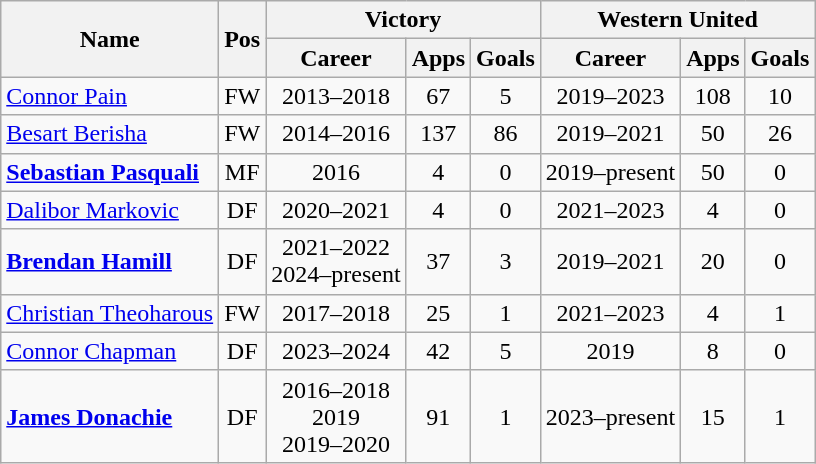<table class="wikitable" style="text-align: center">
<tr>
<th rowspan=2>Name</th>
<th rowspan=2>Pos</th>
<th colspan=3>Victory</th>
<th colspan=3>Western United</th>
</tr>
<tr>
<th>Career</th>
<th>Apps</th>
<th>Goals</th>
<th>Career</th>
<th>Apps</th>
<th>Goals</th>
</tr>
<tr>
<td align=left> <a href='#'>Connor Pain</a></td>
<td>FW</td>
<td>2013–2018</td>
<td>67</td>
<td>5</td>
<td>2019–2023</td>
<td>108</td>
<td>10</td>
</tr>
<tr>
<td align=left> <a href='#'>Besart Berisha</a></td>
<td>FW</td>
<td>2014–2016</td>
<td>137</td>
<td>86</td>
<td>2019–2021</td>
<td>50</td>
<td>26</td>
</tr>
<tr>
<td align=left> <strong><a href='#'>Sebastian Pasquali</a></strong></td>
<td>MF</td>
<td>2016</td>
<td>4</td>
<td>0</td>
<td>2019–present</td>
<td>50</td>
<td>0</td>
</tr>
<tr>
<td align=left> <a href='#'>Dalibor Markovic</a></td>
<td>DF</td>
<td>2020–2021</td>
<td>4</td>
<td>0</td>
<td>2021–2023</td>
<td>4</td>
<td>0</td>
</tr>
<tr>
<td align=left> <strong><a href='#'>Brendan Hamill</a></strong></td>
<td>DF</td>
<td>2021–2022<br>2024–present</td>
<td>37</td>
<td>3</td>
<td>2019–2021</td>
<td>20</td>
<td>0</td>
</tr>
<tr>
<td align=left> <a href='#'>Christian Theoharous</a></td>
<td>FW</td>
<td>2017–2018</td>
<td>25</td>
<td>1</td>
<td>2021–2023</td>
<td>4</td>
<td>1</td>
</tr>
<tr>
<td align=left> <a href='#'>Connor Chapman</a></td>
<td>DF</td>
<td>2023–2024</td>
<td>42</td>
<td>5</td>
<td>2019</td>
<td>8</td>
<td>0</td>
</tr>
<tr>
<td align=left> <strong><a href='#'>James Donachie</a></strong></td>
<td>DF</td>
<td>2016–2018<br>2019<br>2019–2020</td>
<td>91</td>
<td>1</td>
<td>2023–present</td>
<td>15</td>
<td>1</td>
</tr>
</table>
